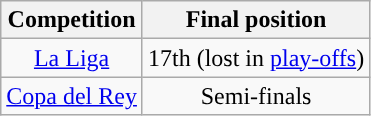<table class="wikitable" style="font-size:100%; text-align:center">
<tr>
<th>Competition</th>
<th>Final position</th>
</tr>
<tr style="background:">
<td><a href='#'>La Liga</a></td>
<td>17th (lost in <a href='#'>play-offs</a>)</td>
</tr>
<tr style="background:">
<td><a href='#'>Copa del Rey</a></td>
<td>Semi-finals</td>
</tr>
</table>
